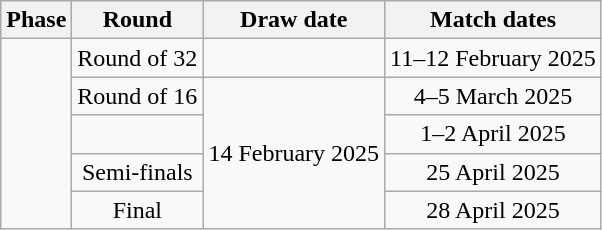<table class="wikitable" style="text-align:center">
<tr>
<th>Phase</th>
<th>Round</th>
<th>Draw date</th>
<th>Match dates</th>
</tr>
<tr>
<td rowspan="5"></td>
<td>Round of 32</td>
<td></td>
<td>11–12 February 2025</td>
</tr>
<tr>
<td>Round of 16</td>
<td rowspan="4">14 February 2025</td>
<td>4–5 March 2025</td>
</tr>
<tr>
<td></td>
<td>1–2 April 2025</td>
</tr>
<tr>
<td>Semi-finals</td>
<td>25 April 2025 </td>
</tr>
<tr>
<td>Final</td>
<td>28 April 2025 </td>
</tr>
</table>
